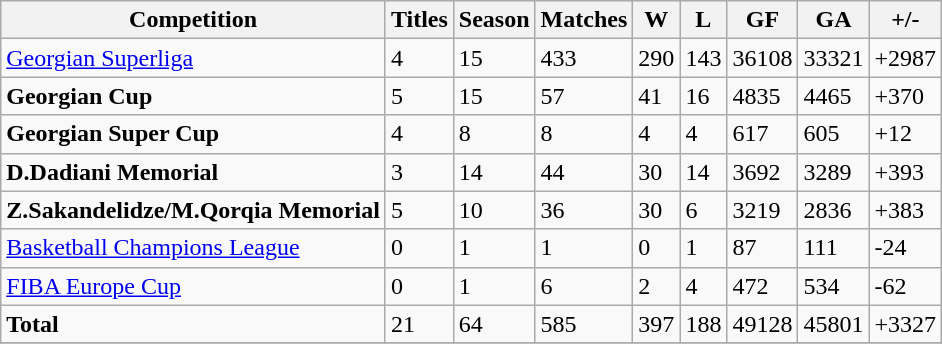<table class="wikitable">
<tr>
<th>Competition</th>
<th>Titles</th>
<th>Season</th>
<th>Matches</th>
<th>W</th>
<th>L</th>
<th>GF</th>
<th>GA</th>
<th>+/-</th>
</tr>
<tr>
<td><a href='#'>Georgian Superliga</a></td>
<td>4</td>
<td>15</td>
<td>433</td>
<td>290</td>
<td>143</td>
<td>36108</td>
<td>33321</td>
<td>+2987</td>
</tr>
<tr>
<td><strong>Georgian Cup</strong></td>
<td>5</td>
<td>15</td>
<td>57</td>
<td>41</td>
<td>16</td>
<td>4835</td>
<td>4465</td>
<td>+370</td>
</tr>
<tr>
<td><strong>Georgian Super Cup</strong></td>
<td>4</td>
<td>8</td>
<td>8</td>
<td>4</td>
<td>4</td>
<td>617</td>
<td>605</td>
<td>+12</td>
</tr>
<tr>
<td><strong>D.Dadiani Memorial</strong></td>
<td>3</td>
<td>14</td>
<td>44</td>
<td>30</td>
<td>14</td>
<td>3692</td>
<td>3289</td>
<td>+393</td>
</tr>
<tr>
<td><strong>Z.Sakandelidze/M.Qorqia Memorial</strong></td>
<td>5</td>
<td>10</td>
<td>36</td>
<td>30</td>
<td>6</td>
<td>3219</td>
<td>2836</td>
<td>+383</td>
</tr>
<tr>
<td><a href='#'>Basketball Champions League</a></td>
<td>0</td>
<td>1</td>
<td>1</td>
<td>0</td>
<td>1</td>
<td>87</td>
<td>111</td>
<td>-24</td>
</tr>
<tr>
<td><a href='#'>FIBA Europe Cup</a></td>
<td>0</td>
<td>1</td>
<td>6</td>
<td>2</td>
<td>4</td>
<td>472</td>
<td>534</td>
<td>-62</td>
</tr>
<tr>
<td><strong>Total</strong></td>
<td>21</td>
<td>64</td>
<td>585</td>
<td>397</td>
<td>188</td>
<td>49128</td>
<td>45801</td>
<td>+3327</td>
</tr>
<tr>
</tr>
</table>
